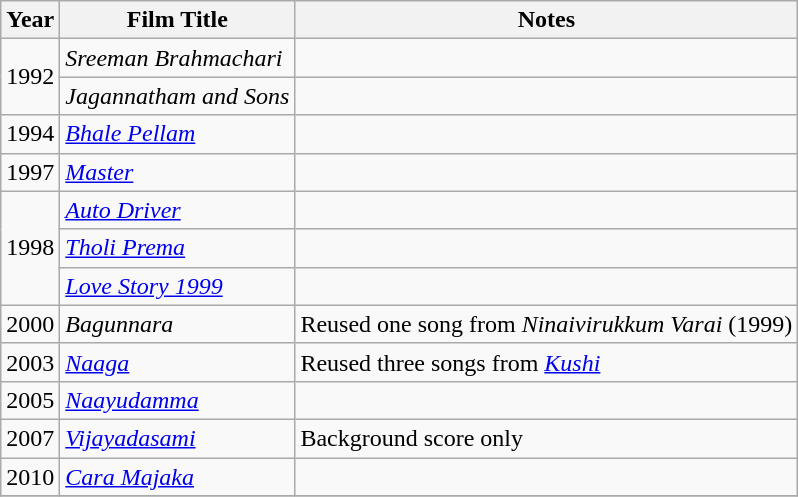<table class="wikitable">
<tr>
<th>Year</th>
<th>Film Title</th>
<th>Notes</th>
</tr>
<tr>
<td rowspan=2>1992</td>
<td><em>Sreeman Brahmachari</em></td>
<td></td>
</tr>
<tr>
<td><em>Jagannatham and Sons</em></td>
<td></td>
</tr>
<tr>
<td>1994</td>
<td><em><a href='#'>Bhale Pellam</a></em></td>
<td></td>
</tr>
<tr>
<td>1997</td>
<td><em><a href='#'>Master</a></em></td>
<td></td>
</tr>
<tr>
<td rowspan="3">1998</td>
<td><em><a href='#'>Auto Driver</a></em></td>
<td></td>
</tr>
<tr>
<td><em><a href='#'>Tholi Prema</a></em></td>
<td></td>
</tr>
<tr>
<td><em><a href='#'>Love Story 1999</a></em></td>
<td></td>
</tr>
<tr>
<td>2000</td>
<td><em>Bagunnara</em></td>
<td>Reused one song from <em>Ninaivirukkum Varai</em> (1999)</td>
</tr>
<tr>
<td>2003</td>
<td><em><a href='#'>Naaga</a></em></td>
<td>Reused three songs from <em><a href='#'>Kushi</a></em></td>
</tr>
<tr>
<td>2005</td>
<td><em><a href='#'>Naayudamma</a></em></td>
<td></td>
</tr>
<tr>
<td>2007</td>
<td><em><a href='#'>Vijayadasami</a></em></td>
<td>Background score only</td>
</tr>
<tr>
<td>2010</td>
<td><em><a href='#'>Cara Majaka</a></em></td>
<td></td>
</tr>
<tr>
</tr>
</table>
